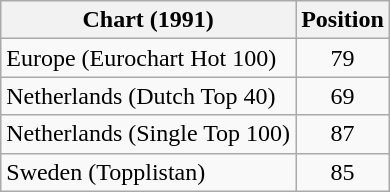<table class="wikitable sortable">
<tr>
<th>Chart (1991)</th>
<th>Position</th>
</tr>
<tr>
<td>Europe (Eurochart Hot 100)</td>
<td align="center">79</td>
</tr>
<tr>
<td>Netherlands (Dutch Top 40)</td>
<td align="center">69</td>
</tr>
<tr>
<td>Netherlands (Single Top 100)</td>
<td align="center">87</td>
</tr>
<tr>
<td>Sweden (Topplistan)</td>
<td align="center">85</td>
</tr>
</table>
